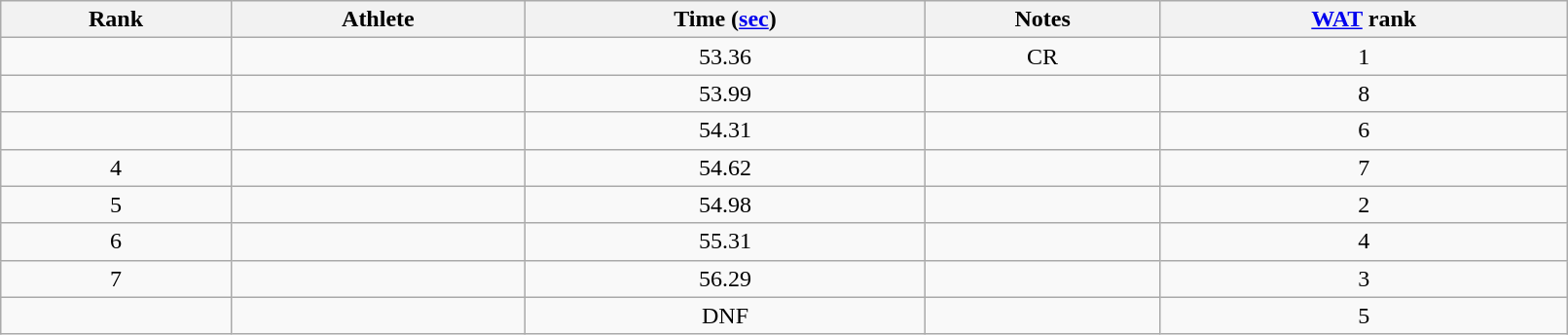<table class="wikitable"  width=85%>
<tr>
<th>Rank</th>
<th>Athlete</th>
<th>Time (<a href='#'>sec</a>)</th>
<th>Notes</th>
<th><a href='#'>WAT</a> rank</th>
</tr>
<tr align="center">
<td></td>
<td align="left"></td>
<td>53.36</td>
<td>CR</td>
<td>1</td>
</tr>
<tr align="center">
<td></td>
<td align="left"></td>
<td>53.99</td>
<td></td>
<td>8</td>
</tr>
<tr align="center">
<td></td>
<td align="left"></td>
<td>54.31</td>
<td></td>
<td>6</td>
</tr>
<tr align="center">
<td>4</td>
<td align="left"></td>
<td>54.62</td>
<td></td>
<td>7</td>
</tr>
<tr align="center">
<td>5</td>
<td align="left"></td>
<td>54.98</td>
<td></td>
<td>2</td>
</tr>
<tr align="center">
<td>6</td>
<td align="left"></td>
<td>55.31</td>
<td></td>
<td>4</td>
</tr>
<tr align="center">
<td>7</td>
<td align="left"></td>
<td>56.29</td>
<td></td>
<td>3</td>
</tr>
<tr align="center">
<td></td>
<td align="left"></td>
<td>DNF</td>
<td></td>
<td>5</td>
</tr>
</table>
